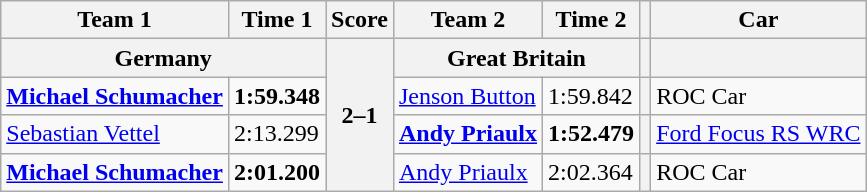<table class="wikitable">
<tr>
<th>Team 1</th>
<th>Time 1</th>
<th>Score</th>
<th>Team 2</th>
<th>Time 2</th>
<th></th>
<th>Car</th>
</tr>
<tr>
<th colspan=2> <strong>Germany</strong></th>
<th rowspan=4>2–1</th>
<th colspan=2> Great Britain</th>
<th></th>
<th></th>
</tr>
<tr>
<td><strong><a href='#'>Michael Schumacher</a></strong></td>
<td><strong>1:59.348</strong></td>
<td><a href='#'>Jenson Button</a></td>
<td>1:59.842</td>
<th></th>
<td>ROC Car</td>
</tr>
<tr>
<td><a href='#'>Sebastian Vettel</a></td>
<td>2:13.299</td>
<td><strong><a href='#'>Andy Priaulx</a></strong></td>
<td><strong>1:52.479</strong></td>
<th></th>
<td><a href='#'>Ford Focus RS WRC</a></td>
</tr>
<tr>
<td><strong><a href='#'>Michael Schumacher</a></strong></td>
<td><strong>2:01.200</strong></td>
<td><a href='#'>Andy Priaulx</a></td>
<td>2:02.364</td>
<th></th>
<td>ROC Car</td>
</tr>
</table>
